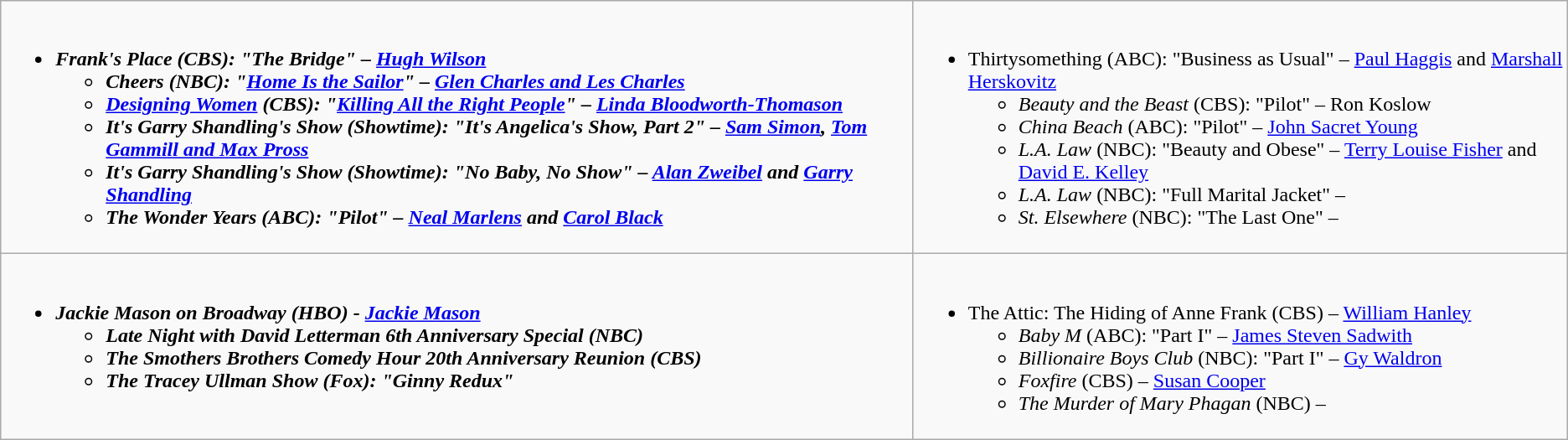<table class="wikitable">
<tr>
<td style="vertical-align:top;"><br><ul><li><strong><em>Frank's Place<em> (CBS): "The Bridge" – <a href='#'>Hugh Wilson</a><strong><ul><li></em>Cheers<em> (NBC): "<a href='#'>Home Is the Sailor</a>" – <a href='#'>Glen Charles and Les Charles</a></li><li></em><a href='#'>Designing Women</a><em> (CBS): "<a href='#'>Killing All the Right People</a>" – <a href='#'>Linda Bloodworth-Thomason</a></li><li></em>It's Garry Shandling's Show<em> (Showtime): "It's Angelica's Show, Part 2" – <a href='#'>Sam Simon</a>, <a href='#'>Tom Gammill and Max Pross</a></li><li></em>It's Garry Shandling's Show<em> (Showtime): "No Baby, No Show" – <a href='#'>Alan Zweibel</a> and <a href='#'>Garry Shandling</a></li><li></em>The Wonder Years<em> (ABC): "Pilot" – <a href='#'>Neal Marlens</a> and <a href='#'>Carol Black</a></li></ul></li></ul></td>
<td style="vertical-align:top;"><br><ul><li></em></strong>Thirtysomething</em> (ABC): "Business as Usual" – <a href='#'>Paul Haggis</a> and <a href='#'>Marshall Herskovitz</a></strong><ul><li><em>Beauty and the Beast</em> (CBS): "Pilot" – Ron Koslow</li><li><em>China Beach</em> (ABC): "Pilot" – <a href='#'>John Sacret Young</a></li><li><em>L.A. Law</em> (NBC): "Beauty and Obese" – <a href='#'>Terry Louise Fisher</a> and <a href='#'>David E. Kelley</a></li><li><em>L.A. Law</em> (NBC): "Full Marital Jacket" – </li><li><em>St. Elsewhere</em> (NBC): "The Last One" – </li></ul></li></ul></td>
</tr>
<tr>
<td style="vertical-align:top;"><br><ul><li><strong><em>Jackie Mason on Broadway<em> (HBO) - <a href='#'>Jackie Mason</a><strong><ul><li></em>Late Night with David Letterman 6th Anniversary Special<em> (NBC)</li><li></em>The Smothers Brothers Comedy Hour 20th Anniversary Reunion<em> (CBS)</li><li></em>The Tracey Ullman Show<em> (Fox): "Ginny Redux"</li></ul></li></ul></td>
<td style="vertical-align:top;"><br><ul><li></em></strong>The Attic: The Hiding of Anne Frank</em> (CBS) – <a href='#'>William Hanley</a></strong><ul><li><em>Baby M</em> (ABC): "Part I" – <a href='#'>James Steven Sadwith</a></li><li><em>Billionaire Boys Club</em> (NBC): "Part I" – <a href='#'>Gy Waldron</a></li><li><em>Foxfire</em> (CBS) – <a href='#'>Susan Cooper</a></li><li><em>The Murder of Mary Phagan</em> (NBC) – </li></ul></li></ul></td>
</tr>
</table>
